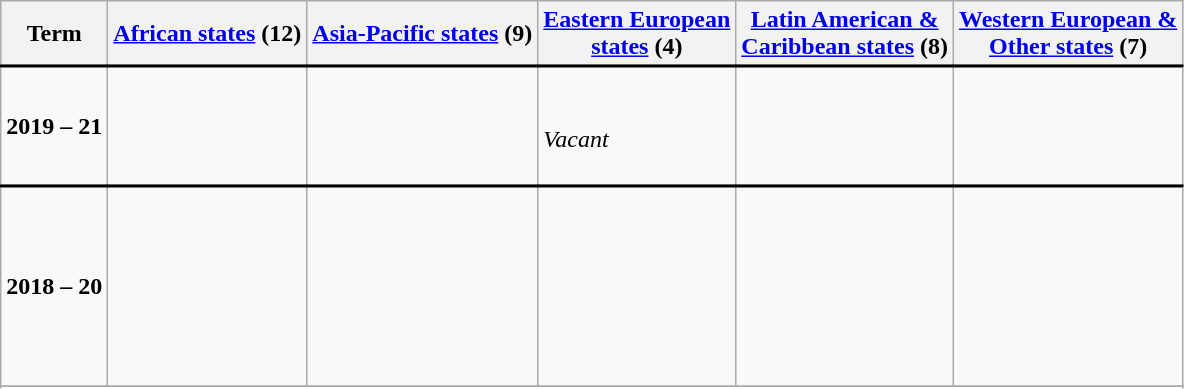<table class="wikitable">
<tr>
<th>Term</th>
<th><strong><a href='#'>African states</a> (12)</strong></th>
<th><strong><a href='#'>Asia-Pacific states</a> (9)</strong></th>
<th><strong><a href='#'>Eastern European<br>states</a> (4)</strong></th>
<th><strong><a href='#'>Latin American &<br>Caribbean states</a> (8)</strong></th>
<th><strong><a href='#'>Western European &<br>Other states</a> (7)</strong></th>
</tr>
<tr>
</tr>
<tr style="border-top: 2px solid;">
<td><strong>2019 – 21</strong></td>
<td><br><br><br></td>
<td><br><br><br><br></td>
<td><br><em>Vacant</em></td>
<td><br><br><br><br></td>
<td><br><br><br></td>
</tr>
<tr>
</tr>
<tr style="border-top: 2px solid;">
<td><strong>2018 – 20</strong></td>
<td><br><br><br><br><br><br><br></td>
<td><br><br><br></td>
<td><br></td>
<td><br><br></td>
<td><br><br></td>
</tr>
<tr>
</tr>
<tr>
</tr>
</table>
